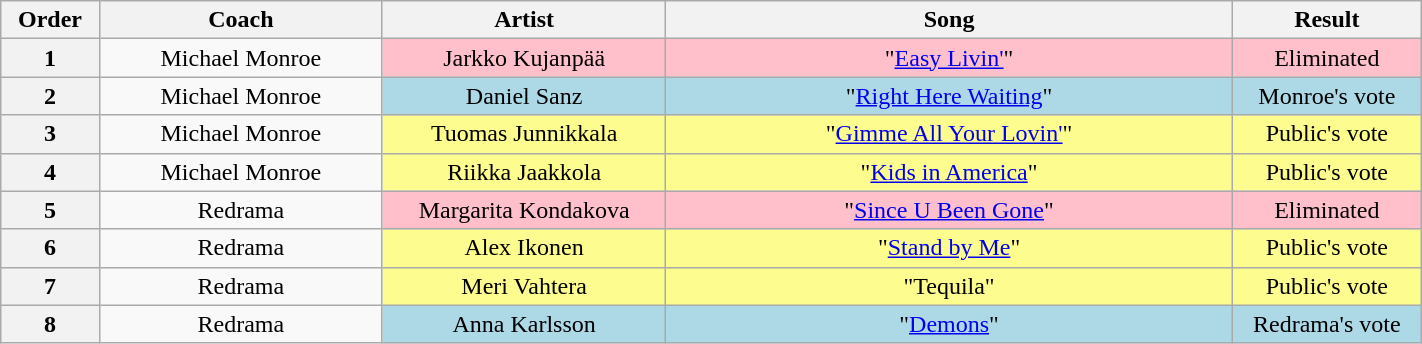<table class="wikitable" style="text-align:center; width:75%;">
<tr>
<th scope="col" style="width:05%;">Order</th>
<th scope="col" style="width:15%;">Coach</th>
<th scope="col" style="width:15%;">Artist</th>
<th scope="col" style="width:30%;">Song</th>
<th scope="col" style="width:10%;">Result</th>
</tr>
<tr>
<th scope="col">1</th>
<td>Michael Monroe</td>
<td style="background:pink;">Jarkko Kujanpää</td>
<td style="background:pink;">"<a href='#'>Easy Livin'</a>"</td>
<td style="background:pink;">Eliminated</td>
</tr>
<tr>
<th scope="col">2</th>
<td>Michael Monroe</td>
<td style="background:lightblue;">Daniel Sanz</td>
<td style="background:lightblue;">"<a href='#'>Right Here Waiting</a>"</td>
<td style="background:lightblue;">Monroe's vote</td>
</tr>
<tr>
<th scope="col">3</th>
<td>Michael Monroe</td>
<td style="background:#fdfc8f;">Tuomas Junnikkala</td>
<td style="background:#fdfc8f;">"<a href='#'>Gimme All Your Lovin'</a>"</td>
<td style="background:#fdfc8f;">Public's vote</td>
</tr>
<tr>
<th scope="col">4</th>
<td>Michael Monroe</td>
<td style="background:#fdfc8f;">Riikka Jaakkola</td>
<td style="background:#fdfc8f;">"<a href='#'>Kids in America</a>"</td>
<td style="background:#fdfc8f;">Public's vote</td>
</tr>
<tr>
<th scope="col">5</th>
<td>Redrama</td>
<td style="background:pink;">Margarita Kondakova</td>
<td style="background:pink;">"<a href='#'>Since U Been Gone</a>"</td>
<td style="background:pink;">Eliminated</td>
</tr>
<tr>
<th scope="col">6</th>
<td>Redrama</td>
<td style="background:#fdfc8f;">Alex Ikonen</td>
<td style="background:#fdfc8f;">"<a href='#'>Stand by Me</a>"</td>
<td style="background:#fdfc8f;">Public's vote</td>
</tr>
<tr>
<th scope="col">7</th>
<td>Redrama</td>
<td style="background:#fdfc8f;">Meri Vahtera</td>
<td style="background:#fdfc8f;">"Tequila"</td>
<td style="background:#fdfc8f;">Public's vote</td>
</tr>
<tr>
<th scope="col">8</th>
<td>Redrama</td>
<td style="background:lightblue;">Anna Karlsson</td>
<td style="background:lightblue;">"<a href='#'>Demons</a>"</td>
<td style="background:lightblue;">Redrama's vote</td>
</tr>
</table>
